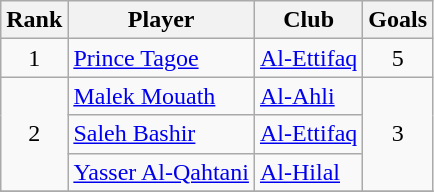<table class="wikitable sortable" style="text-align:center">
<tr>
<th>Rank</th>
<th>Player</th>
<th>Club</th>
<th>Goals</th>
</tr>
<tr>
<td>1</td>
<td align="left"> <a href='#'>Prince Tagoe</a></td>
<td align="left"><a href='#'>Al-Ettifaq</a></td>
<td>5</td>
</tr>
<tr>
<td rowspan=3>2</td>
<td align="left"> <a href='#'>Malek Mouath</a></td>
<td align="left"><a href='#'>Al-Ahli</a></td>
<td rowspan=3>3</td>
</tr>
<tr>
<td align="left"> <a href='#'>Saleh Bashir</a></td>
<td align="left"><a href='#'>Al-Ettifaq</a></td>
</tr>
<tr>
<td align="left"> <a href='#'>Yasser Al-Qahtani</a></td>
<td align="left"><a href='#'>Al-Hilal</a></td>
</tr>
<tr>
</tr>
</table>
